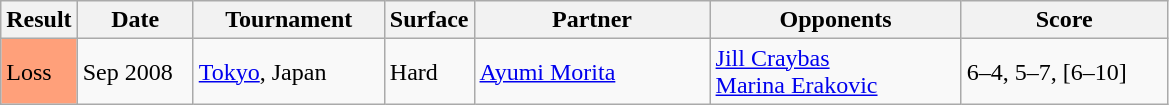<table class="sortable wikitable">
<tr>
<th>Result</th>
<th style="width:70px;">Date</th>
<th style="width:120px;">Tournament</th>
<th>Surface</th>
<th style="width:150px;">Partner</th>
<th style="width:160px;">Opponents</th>
<th style="width:130px;" class="unsortable">Score</th>
</tr>
<tr>
<td style="background:#ffa07a;">Loss</td>
<td>Sep 2008</td>
<td><a href='#'>Tokyo</a>, Japan</td>
<td>Hard</td>
<td> <a href='#'>Ayumi Morita</a></td>
<td> <a href='#'>Jill Craybas</a> <br>  <a href='#'>Marina Erakovic</a></td>
<td>6–4, 5–7, [6–10]</td>
</tr>
</table>
